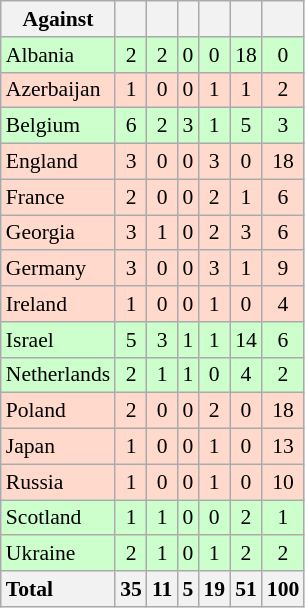<table class="wikitable sortable" style="text-align: center; font-size: 90%;">
<tr>
<th>Against</th>
<th></th>
<th></th>
<th></th>
<th></th>
<th></th>
<th></th>
</tr>
<tr bgcolor="#CCFFCC">
<td style="text-align: left;">Albania</td>
<td>2</td>
<td>2</td>
<td>0</td>
<td>0</td>
<td>18</td>
<td>0</td>
</tr>
<tr bgcolor="#FFDACC">
<td style="text-align: left;">Azerbaijan</td>
<td>1</td>
<td>0</td>
<td>0</td>
<td>1</td>
<td>1</td>
<td>2</td>
</tr>
<tr bgcolor="#CCFFCC">
<td style="text-align: left;">Belgium</td>
<td>6</td>
<td>2</td>
<td>3</td>
<td>1</td>
<td>5</td>
<td>3</td>
</tr>
<tr bgcolor="#FFDACC">
<td style="text-align: left;">England</td>
<td>3</td>
<td>0</td>
<td>0</td>
<td>3</td>
<td>0</td>
<td>18</td>
</tr>
<tr bgcolor="#FFDACC">
<td style="text-align: left;">France</td>
<td>2</td>
<td>0</td>
<td>0</td>
<td>2</td>
<td>1</td>
<td>6</td>
</tr>
<tr bgcolor="#FFDACC">
<td style="text-align: left;">Georgia</td>
<td>3</td>
<td>1</td>
<td>0</td>
<td>2</td>
<td>3</td>
<td>6</td>
</tr>
<tr bgcolor="#FFDACC">
<td style="text-align: left;">Germany</td>
<td>3</td>
<td>0</td>
<td>0</td>
<td>3</td>
<td>1</td>
<td>9</td>
</tr>
<tr bgcolor="#FFDACC">
<td style="text-align: left;">Ireland</td>
<td>1</td>
<td>0</td>
<td>0</td>
<td>1</td>
<td>0</td>
<td>4</td>
</tr>
<tr bgcolor="#CCFFCC">
<td style="text-align: left;">Israel</td>
<td>5</td>
<td>3</td>
<td>1</td>
<td>1</td>
<td>14</td>
<td>6</td>
</tr>
<tr bgcolor="#CCFFCC">
<td style="text-align: left;">Netherlands</td>
<td>2</td>
<td>1</td>
<td>1</td>
<td>0</td>
<td>4</td>
<td>2</td>
</tr>
<tr bgcolor="#FFDACC">
<td style="text-align: left;">Poland</td>
<td>2</td>
<td>0</td>
<td>0</td>
<td>2</td>
<td>0</td>
<td>18</td>
</tr>
<tr bgcolor="#FFDACC">
<td style="text-align: left;">Japan</td>
<td>1</td>
<td>0</td>
<td>0</td>
<td>1</td>
<td>0</td>
<td>13</td>
</tr>
<tr bgcolor="#FFDACC">
<td style="text-align: left;">Russia</td>
<td>1</td>
<td>0</td>
<td>0</td>
<td>1</td>
<td>0</td>
<td>10</td>
</tr>
<tr bgcolor="#CCFFCC">
<td style="text-align: left;">Scotland</td>
<td>1</td>
<td>1</td>
<td>0</td>
<td>0</td>
<td>2</td>
<td>1</td>
</tr>
<tr bgcolor="#CCFFCC">
<td style="text-align: left;">Ukraine</td>
<td>2</td>
<td>1</td>
<td>0</td>
<td>1</td>
<td>2</td>
<td>2</td>
</tr>
<tr>
<th style="text-align: left;">Total</th>
<th>35</th>
<th>11</th>
<th>5</th>
<th>19</th>
<th>51</th>
<th>100</th>
</tr>
</table>
